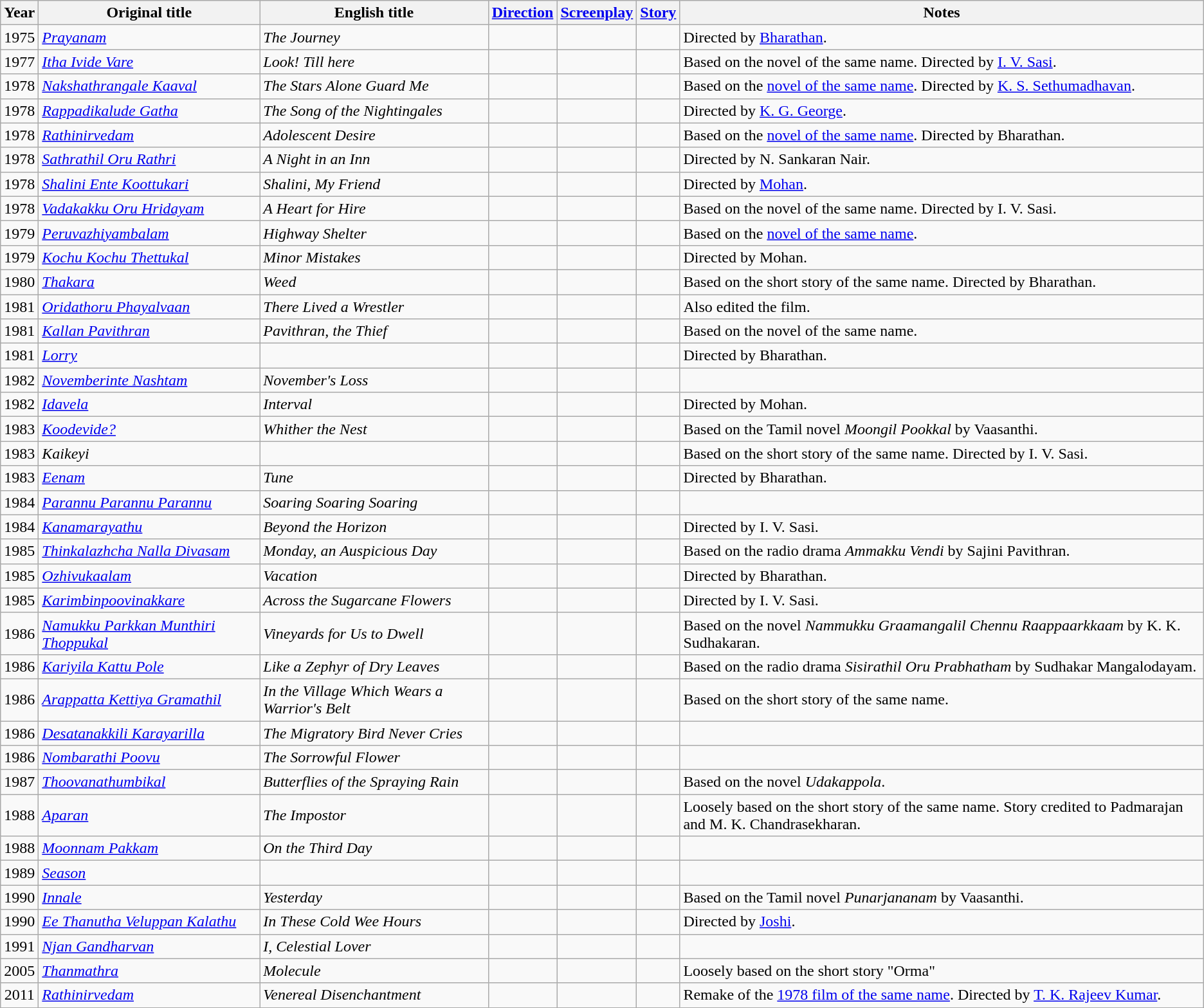<table class="wikitable sortable">
<tr>
<th>Year</th>
<th>Original title</th>
<th>English title</th>
<th><a href='#'>Direction</a></th>
<th><a href='#'>Screenplay</a></th>
<th><a href='#'>Story</a></th>
<th>Notes</th>
</tr>
<tr>
<td style="text-align:center;">1975</td>
<td><em><a href='#'>Prayanam</a></em></td>
<td><em>The Journey</em></td>
<td></td>
<td></td>
<td></td>
<td>Directed by <a href='#'>Bharathan</a>.</td>
</tr>
<tr>
<td style="text-align:center;">1977</td>
<td><em><a href='#'>Itha Ivide Vare</a></em></td>
<td><em>Look! Till here</em></td>
<td></td>
<td></td>
<td></td>
<td>Based on the novel of the same name. Directed by <a href='#'>I. V. Sasi</a>.</td>
</tr>
<tr>
<td style="text-align:center;">1978</td>
<td><em><a href='#'>Nakshathrangale Kaaval</a></em></td>
<td><em>The Stars Alone Guard Me</em></td>
<td></td>
<td></td>
<td></td>
<td>Based on the <a href='#'>novel of the same name</a>. Directed by <a href='#'>K. S. Sethumadhavan</a>.</td>
</tr>
<tr>
<td style="text-align:center;">1978</td>
<td><em><a href='#'>Rappadikalude Gatha</a></em></td>
<td><em>The Song of the Nightingales</em></td>
<td></td>
<td></td>
<td></td>
<td>Directed by <a href='#'>K. G. George</a>.</td>
</tr>
<tr>
<td style="text-align:center;">1978</td>
<td><em><a href='#'>Rathinirvedam</a></em></td>
<td><em>Adolescent Desire</em></td>
<td></td>
<td></td>
<td></td>
<td>Based on the <a href='#'>novel of the same name</a>. Directed by Bharathan.</td>
</tr>
<tr>
<td style="text-align:center;">1978</td>
<td><em><a href='#'>Sathrathil Oru Rathri</a></em></td>
<td><em>A Night in an Inn</em></td>
<td></td>
<td></td>
<td></td>
<td>Directed by N. Sankaran Nair.</td>
</tr>
<tr>
<td style="text-align:center;">1978</td>
<td><em><a href='#'>Shalini Ente Koottukari</a></em></td>
<td><em>Shalini, My Friend</em></td>
<td></td>
<td></td>
<td></td>
<td>Directed by <a href='#'>Mohan</a>.</td>
</tr>
<tr>
<td style="text-align:center;">1978</td>
<td><em><a href='#'>Vadakakku Oru Hridayam</a></em></td>
<td><em>A Heart for Hire</em></td>
<td></td>
<td></td>
<td></td>
<td>Based on the novel of the same name. Directed by I. V. Sasi.</td>
</tr>
<tr>
<td style="text-align:center;">1979</td>
<td><em><a href='#'>Peruvazhiyambalam</a></em></td>
<td><em>Highway Shelter</em></td>
<td></td>
<td></td>
<td></td>
<td>Based on the <a href='#'>novel of the same name</a>.</td>
</tr>
<tr>
<td style="text-align:center;">1979</td>
<td><em><a href='#'>Kochu Kochu Thettukal</a></em></td>
<td><em>Minor Mistakes</em></td>
<td></td>
<td></td>
<td></td>
<td>Directed by Mohan.</td>
</tr>
<tr>
<td style="text-align:center;">1980</td>
<td><em><a href='#'>Thakara</a></em></td>
<td><em>Weed</em></td>
<td></td>
<td></td>
<td></td>
<td>Based on the short story of the same name. Directed by Bharathan.</td>
</tr>
<tr>
<td style="text-align:center;">1981</td>
<td><em><a href='#'>Oridathoru Phayalvaan</a></em></td>
<td><em>There Lived a Wrestler</em></td>
<td></td>
<td></td>
<td></td>
<td>Also edited the film.</td>
</tr>
<tr>
<td style="text-align:center;">1981</td>
<td><em><a href='#'>Kallan Pavithran</a></em></td>
<td><em>Pavithran, the Thief</em></td>
<td></td>
<td></td>
<td></td>
<td>Based on the novel of the same name.</td>
</tr>
<tr>
<td style="text-align:center;">1981</td>
<td><em><a href='#'>Lorry</a></em></td>
<td></td>
<td></td>
<td></td>
<td></td>
<td>Directed by Bharathan.</td>
</tr>
<tr>
<td style="text-align:center;">1982</td>
<td><em><a href='#'>Novemberinte Nashtam</a></em></td>
<td><em>November's Loss</em></td>
<td></td>
<td></td>
<td></td>
<td></td>
</tr>
<tr>
<td style="text-align:center;">1982</td>
<td><em><a href='#'>Idavela</a></em></td>
<td><em>Interval</em></td>
<td></td>
<td></td>
<td></td>
<td>Directed by Mohan.</td>
</tr>
<tr>
<td style="text-align:center;">1983</td>
<td><em><a href='#'>Koodevide?</a></em></td>
<td><em>Whither the Nest</em></td>
<td></td>
<td></td>
<td></td>
<td>Based on the Tamil novel <em>Moongil Pookkal</em> by Vaasanthi.</td>
</tr>
<tr>
<td style="text-align:center;">1983</td>
<td><em>Kaikeyi</em></td>
<td></td>
<td></td>
<td></td>
<td></td>
<td>Based on the short story of the same name. Directed by I. V. Sasi.</td>
</tr>
<tr>
<td style="text-align:center;">1983</td>
<td><em><a href='#'>Eenam</a></em></td>
<td><em>Tune</em></td>
<td></td>
<td></td>
<td></td>
<td>Directed by Bharathan.</td>
</tr>
<tr>
<td style="text-align:center;">1984</td>
<td><em><a href='#'>Parannu Parannu Parannu</a></em></td>
<td><em>Soaring Soaring Soaring</em></td>
<td></td>
<td></td>
<td></td>
<td></td>
</tr>
<tr>
<td style="text-align:center;">1984</td>
<td><em><a href='#'>Kanamarayathu</a></em></td>
<td><em>Beyond the Horizon</em></td>
<td></td>
<td></td>
<td></td>
<td>Directed by I. V. Sasi.</td>
</tr>
<tr>
<td style="text-align:center;">1985</td>
<td><em><a href='#'>Thinkalazhcha Nalla Divasam</a></em></td>
<td><em>Monday, an Auspicious Day</em></td>
<td></td>
<td></td>
<td></td>
<td>Based on the radio drama <em>Ammakku Vendi</em> by Sajini Pavithran.</td>
</tr>
<tr>
<td style="text-align:center;">1985</td>
<td><em><a href='#'>Ozhivukaalam</a></em></td>
<td><em>Vacation</em></td>
<td></td>
<td></td>
<td></td>
<td>Directed by Bharathan.</td>
</tr>
<tr>
<td style="text-align:center;">1985</td>
<td><em><a href='#'>Karimbinpoovinakkare</a></em></td>
<td><em>Across the Sugarcane Flowers</em></td>
<td></td>
<td></td>
<td></td>
<td>Directed by I. V. Sasi.</td>
</tr>
<tr>
<td style="text-align:center;">1986</td>
<td><em><a href='#'>Namukku Parkkan Munthiri Thoppukal</a></em></td>
<td><em>Vineyards for Us to Dwell</em></td>
<td></td>
<td></td>
<td></td>
<td>Based on the novel <em>Nammukku Graamangalil Chennu Raappaarkkaam</em> by K. K. Sudhakaran.</td>
</tr>
<tr>
<td style="text-align:center;">1986</td>
<td><em><a href='#'>Kariyila Kattu Pole</a></em></td>
<td><em>Like a Zephyr of Dry Leaves</em></td>
<td></td>
<td></td>
<td></td>
<td>Based on the radio drama <em>Sisirathil Oru Prabhatham</em> by Sudhakar Mangalodayam.</td>
</tr>
<tr>
<td style="text-align:center;">1986</td>
<td><em><a href='#'>Arappatta Kettiya Gramathil</a></em></td>
<td><em>In the Village Which Wears a Warrior's Belt</em></td>
<td></td>
<td></td>
<td></td>
<td>Based on the short story of the same name.</td>
</tr>
<tr>
<td style="text-align:center;">1986</td>
<td><em><a href='#'>Desatanakkili Karayarilla</a></em></td>
<td><em>The Migratory Bird Never Cries</em></td>
<td></td>
<td></td>
<td></td>
<td></td>
</tr>
<tr>
<td style="text-align:center;">1986</td>
<td><em><a href='#'>Nombarathi Poovu</a></em></td>
<td><em>The Sorrowful Flower</em></td>
<td></td>
<td></td>
<td></td>
<td></td>
</tr>
<tr>
<td style="text-align:center;">1987</td>
<td><em><a href='#'>Thoovanathumbikal</a></em></td>
<td><em>Butterflies of the Spraying Rain</em></td>
<td></td>
<td></td>
<td></td>
<td>Based on the novel <em>Udakappola</em>.</td>
</tr>
<tr>
<td style="text-align:center;">1988</td>
<td><em><a href='#'>Aparan</a></em></td>
<td><em>The Impostor</em></td>
<td></td>
<td></td>
<td></td>
<td>Loosely based on the short story of the same name. Story credited to Padmarajan and M. K. Chandrasekharan.</td>
</tr>
<tr>
<td style="text-align:center;">1988</td>
<td><em><a href='#'>Moonnam Pakkam</a></em></td>
<td><em>On the Third Day</em></td>
<td></td>
<td></td>
<td></td>
<td></td>
</tr>
<tr>
<td style="text-align:center;">1989</td>
<td><em><a href='#'>Season</a></em></td>
<td></td>
<td></td>
<td></td>
<td></td>
<td></td>
</tr>
<tr>
<td style="text-align:center;">1990</td>
<td><em><a href='#'>Innale</a></em></td>
<td><em>Yesterday</em></td>
<td></td>
<td></td>
<td></td>
<td>Based on the Tamil novel <em>Punarjananam</em> by Vaasanthi.</td>
</tr>
<tr>
<td style="text-align:center;">1990</td>
<td><em><a href='#'>Ee Thanutha Veluppan Kalathu</a></em></td>
<td><em>In These Cold Wee Hours</em></td>
<td></td>
<td></td>
<td></td>
<td>Directed by <a href='#'>Joshi</a>.</td>
</tr>
<tr>
<td style="text-align:center;">1991</td>
<td><em><a href='#'>Njan Gandharvan</a></em></td>
<td><em>I, Celestial Lover</em></td>
<td></td>
<td></td>
<td></td>
<td></td>
</tr>
<tr>
<td style="text-align:center;">2005</td>
<td><em><a href='#'>Thanmathra</a></em></td>
<td><em>Molecule</em></td>
<td></td>
<td></td>
<td></td>
<td>Loosely based on the short story "Orma"</td>
</tr>
<tr>
<td style="text-align:center;">2011</td>
<td><em><a href='#'>Rathinirvedam</a></em></td>
<td><em>Venereal Disenchantment</em></td>
<td></td>
<td></td>
<td></td>
<td>Remake of the <a href='#'>1978 film of the same name</a>. Directed by <a href='#'>T. K. Rajeev Kumar</a>.</td>
</tr>
</table>
